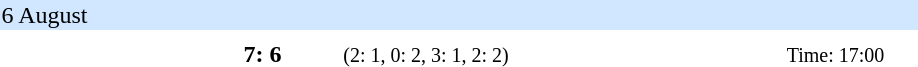<table style="text-align:center">
<tr style="text-align:left; background:#d0e7ff;">
<td colspan=6>6 August</td>
</tr>
<tr style="font-size:90%; vertical-align:top;">
<th width=140></th>
<th width=60></th>
<th width=150></th>
<th width=140></th>
<th width=100></th>
</tr>
<tr>
<td align=right></td>
<td><strong>7: 6</strong></td>
<td><small>(2: 1, 0: 2, 3: 1, 2: 2)</small></td>
<td align=left></td>
<td><small>Time: 17:00</small></td>
<td></td>
</tr>
</table>
